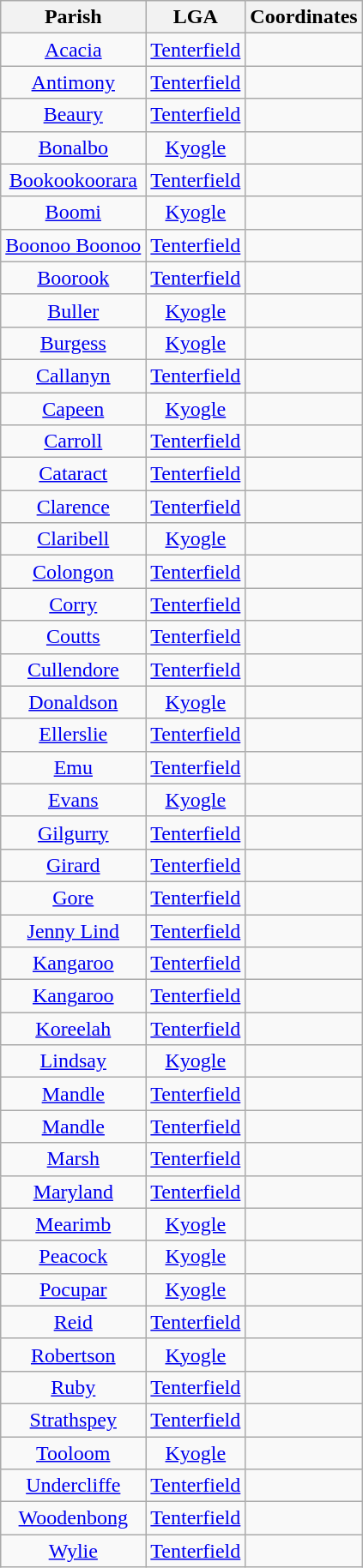<table class="wikitable" style="text-align:center">
<tr>
<th>Parish</th>
<th>LGA</th>
<th>Coordinates</th>
</tr>
<tr>
<td><a href='#'>Acacia</a></td>
<td><a href='#'>Tenterfield</a></td>
<td></td>
</tr>
<tr>
<td><a href='#'>Antimony</a></td>
<td><a href='#'>Tenterfield</a></td>
<td></td>
</tr>
<tr>
<td><a href='#'>Beaury</a></td>
<td><a href='#'>Tenterfield</a></td>
<td></td>
</tr>
<tr>
<td><a href='#'>Bonalbo</a></td>
<td><a href='#'>Kyogle</a></td>
<td></td>
</tr>
<tr>
<td><a href='#'>Bookookoorara</a></td>
<td><a href='#'>Tenterfield</a></td>
<td></td>
</tr>
<tr>
<td><a href='#'>Boomi</a></td>
<td><a href='#'>Kyogle</a></td>
<td></td>
</tr>
<tr>
<td><a href='#'>Boonoo Boonoo</a></td>
<td><a href='#'>Tenterfield</a></td>
<td></td>
</tr>
<tr>
<td><a href='#'>Boorook</a></td>
<td><a href='#'>Tenterfield</a></td>
<td></td>
</tr>
<tr>
<td><a href='#'>Buller</a></td>
<td><a href='#'>Kyogle</a></td>
<td></td>
</tr>
<tr>
<td><a href='#'>Burgess</a></td>
<td><a href='#'>Kyogle</a></td>
<td></td>
</tr>
<tr>
<td><a href='#'>Callanyn</a></td>
<td><a href='#'>Tenterfield</a></td>
<td></td>
</tr>
<tr>
<td><a href='#'>Capeen</a></td>
<td><a href='#'>Kyogle</a></td>
<td></td>
</tr>
<tr>
<td><a href='#'>Carroll</a></td>
<td><a href='#'>Tenterfield</a></td>
<td></td>
</tr>
<tr>
<td><a href='#'>Cataract</a></td>
<td><a href='#'>Tenterfield</a></td>
<td></td>
</tr>
<tr>
<td><a href='#'>Clarence</a></td>
<td><a href='#'>Tenterfield</a></td>
<td></td>
</tr>
<tr>
<td><a href='#'>Claribell</a></td>
<td><a href='#'>Kyogle</a></td>
<td></td>
</tr>
<tr>
<td><a href='#'>Colongon</a></td>
<td><a href='#'>Tenterfield</a></td>
<td></td>
</tr>
<tr>
<td><a href='#'>Corry</a></td>
<td><a href='#'>Tenterfield</a></td>
<td></td>
</tr>
<tr>
<td><a href='#'>Coutts</a></td>
<td><a href='#'>Tenterfield</a></td>
<td></td>
</tr>
<tr>
<td><a href='#'>Cullendore</a></td>
<td><a href='#'>Tenterfield</a></td>
<td></td>
</tr>
<tr>
<td><a href='#'>Donaldson</a></td>
<td><a href='#'>Kyogle</a></td>
<td></td>
</tr>
<tr>
<td><a href='#'>Ellerslie</a></td>
<td><a href='#'>Tenterfield</a></td>
<td></td>
</tr>
<tr>
<td><a href='#'>Emu</a></td>
<td><a href='#'>Tenterfield</a></td>
<td></td>
</tr>
<tr>
<td><a href='#'>Evans</a></td>
<td><a href='#'>Kyogle</a></td>
<td></td>
</tr>
<tr>
<td><a href='#'>Gilgurry</a></td>
<td><a href='#'>Tenterfield</a></td>
<td></td>
</tr>
<tr>
<td><a href='#'>Girard</a></td>
<td><a href='#'>Tenterfield</a></td>
<td></td>
</tr>
<tr>
<td><a href='#'>Gore</a></td>
<td><a href='#'>Tenterfield</a></td>
<td></td>
</tr>
<tr>
<td><a href='#'>Jenny Lind</a></td>
<td><a href='#'>Tenterfield</a></td>
<td></td>
</tr>
<tr>
<td><a href='#'>Kangaroo</a></td>
<td><a href='#'>Tenterfield</a></td>
<td></td>
</tr>
<tr>
<td><a href='#'>Kangaroo</a></td>
<td><a href='#'>Tenterfield</a></td>
<td></td>
</tr>
<tr>
<td><a href='#'>Koreelah</a></td>
<td><a href='#'>Tenterfield</a></td>
<td></td>
</tr>
<tr>
<td><a href='#'>Lindsay</a></td>
<td><a href='#'>Kyogle</a></td>
<td></td>
</tr>
<tr>
<td><a href='#'>Mandle</a></td>
<td><a href='#'>Tenterfield</a></td>
<td></td>
</tr>
<tr>
<td><a href='#'>Mandle</a></td>
<td><a href='#'>Tenterfield</a></td>
<td></td>
</tr>
<tr>
<td><a href='#'>Marsh</a></td>
<td><a href='#'>Tenterfield</a></td>
<td></td>
</tr>
<tr>
<td><a href='#'>Maryland</a></td>
<td><a href='#'>Tenterfield</a></td>
<td></td>
</tr>
<tr>
<td><a href='#'>Mearimb</a></td>
<td><a href='#'>Kyogle</a></td>
<td></td>
</tr>
<tr>
<td><a href='#'>Peacock</a></td>
<td><a href='#'>Kyogle</a></td>
<td></td>
</tr>
<tr>
<td><a href='#'>Pocupar</a></td>
<td><a href='#'>Kyogle</a></td>
<td></td>
</tr>
<tr>
<td><a href='#'>Reid</a></td>
<td><a href='#'>Tenterfield</a></td>
<td></td>
</tr>
<tr>
<td><a href='#'>Robertson</a></td>
<td><a href='#'>Kyogle</a></td>
<td></td>
</tr>
<tr>
<td><a href='#'>Ruby</a></td>
<td><a href='#'>Tenterfield</a></td>
<td></td>
</tr>
<tr>
<td><a href='#'>Strathspey</a></td>
<td><a href='#'>Tenterfield</a></td>
<td></td>
</tr>
<tr>
<td><a href='#'>Tooloom</a></td>
<td><a href='#'>Kyogle</a></td>
<td></td>
</tr>
<tr>
<td><a href='#'>Undercliffe</a></td>
<td><a href='#'>Tenterfield</a></td>
<td></td>
</tr>
<tr>
<td><a href='#'>Woodenbong</a></td>
<td><a href='#'>Tenterfield</a></td>
<td></td>
</tr>
<tr>
<td><a href='#'>Wylie</a></td>
<td><a href='#'>Tenterfield</a></td>
<td></td>
</tr>
</table>
